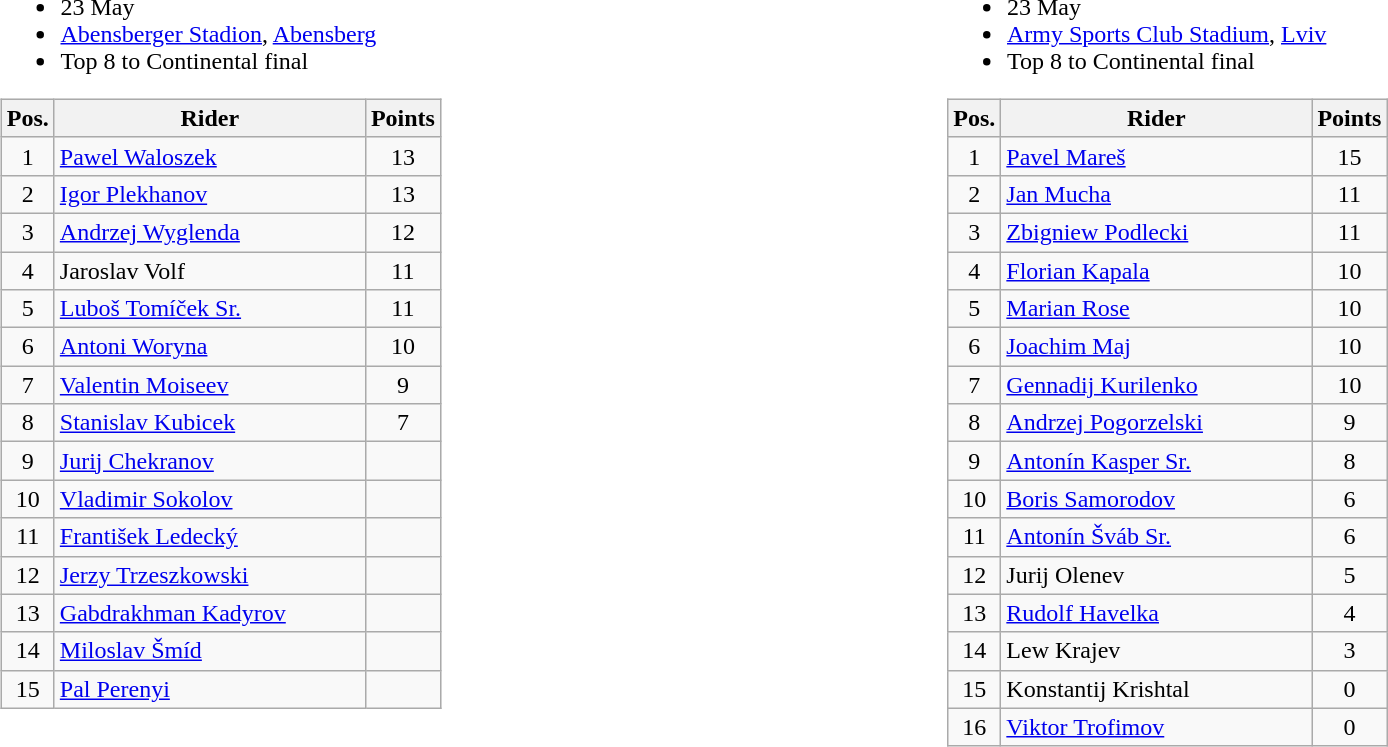<table width=100%>
<tr>
<td width=50% valign=top><br><ul><li>23 May</li><li> <a href='#'>Abensberger Stadion</a>, <a href='#'>Abensberg</a></li><li>Top 8 to Continental final</li></ul><table class="wikitable" style="text-align:center;">
<tr>
<th width=25px>Pos.</th>
<th width=200px>Rider</th>
<th width=40px>Points</th>
</tr>
<tr>
<td>1</td>
<td align=left><a href='#'>Pawel Waloszek</a></td>
<td>13</td>
</tr>
<tr>
<td>2</td>
<td align=left><a href='#'>Igor Plekhanov</a></td>
<td>13</td>
</tr>
<tr>
<td>3</td>
<td align=left><a href='#'>Andrzej Wyglenda</a></td>
<td>12</td>
</tr>
<tr>
<td>4</td>
<td align=left>Jaroslav Volf</td>
<td>11</td>
</tr>
<tr>
<td>5</td>
<td align=left><a href='#'>Luboš Tomíček Sr.</a></td>
<td>11</td>
</tr>
<tr>
<td>6</td>
<td align=left><a href='#'>Antoni Woryna</a></td>
<td>10</td>
</tr>
<tr>
<td>7</td>
<td align=left><a href='#'>Valentin Moiseev</a></td>
<td>9</td>
</tr>
<tr>
<td>8</td>
<td align=left><a href='#'>Stanislav Kubicek</a></td>
<td>7</td>
</tr>
<tr>
<td>9</td>
<td align=left><a href='#'>Jurij Chekranov</a></td>
<td></td>
</tr>
<tr>
<td>10</td>
<td align=left><a href='#'>Vladimir Sokolov</a></td>
<td></td>
</tr>
<tr>
<td>11</td>
<td align=left><a href='#'>František Ledecký</a></td>
<td></td>
</tr>
<tr>
<td>12</td>
<td align=left><a href='#'>Jerzy Trzeszkowski</a></td>
<td></td>
</tr>
<tr>
<td>13</td>
<td align=left><a href='#'>Gabdrakhman Kadyrov</a></td>
<td></td>
</tr>
<tr>
<td>14</td>
<td align=left><a href='#'>Miloslav Šmíd</a></td>
<td></td>
</tr>
<tr>
<td>15</td>
<td align=left><a href='#'>Pal Perenyi</a></td>
<td></td>
</tr>
</table>
</td>
<td width=50% valign=top><br><ul><li>23 May</li><li> <a href='#'>Army Sports Club Stadium</a>, <a href='#'>Lviv</a></li><li>Top 8 to Continental final</li></ul><table class="wikitable" style="text-align:center;">
<tr>
<th width=25px>Pos.</th>
<th width=200px>Rider</th>
<th width=40px>Points</th>
</tr>
<tr>
<td>1</td>
<td align=left><a href='#'>Pavel Mareš</a></td>
<td>15</td>
</tr>
<tr>
<td>2</td>
<td align=left><a href='#'>Jan Mucha</a></td>
<td>11</td>
</tr>
<tr>
<td>3</td>
<td align=left><a href='#'>Zbigniew Podlecki</a></td>
<td>11</td>
</tr>
<tr>
<td>4</td>
<td align=left><a href='#'>Florian Kapala</a></td>
<td>10</td>
</tr>
<tr>
<td>5</td>
<td align=left><a href='#'>Marian Rose</a></td>
<td>10</td>
</tr>
<tr>
<td>6</td>
<td align=left><a href='#'>Joachim Maj</a></td>
<td>10</td>
</tr>
<tr>
<td>7</td>
<td align=left><a href='#'>Gennadij Kurilenko</a></td>
<td>10</td>
</tr>
<tr>
<td>8</td>
<td align=left><a href='#'>Andrzej Pogorzelski</a></td>
<td>9</td>
</tr>
<tr>
<td>9</td>
<td align=left><a href='#'>Antonín Kasper Sr.</a></td>
<td>8</td>
</tr>
<tr>
<td>10</td>
<td align=left><a href='#'>Boris Samorodov</a></td>
<td>6</td>
</tr>
<tr>
<td>11</td>
<td align=left><a href='#'>Antonín Šváb Sr.</a></td>
<td>6</td>
</tr>
<tr>
<td>12</td>
<td align=left>Jurij Olenev</td>
<td>5</td>
</tr>
<tr>
<td>13</td>
<td align=left><a href='#'>Rudolf Havelka</a></td>
<td>4</td>
</tr>
<tr>
<td>14</td>
<td align=left>Lew Krajev</td>
<td>3</td>
</tr>
<tr>
<td>15</td>
<td align=left>Konstantij Krishtal</td>
<td>0</td>
</tr>
<tr>
<td>16</td>
<td align=left><a href='#'>Viktor Trofimov</a></td>
<td>0</td>
</tr>
</table>
</td>
</tr>
</table>
